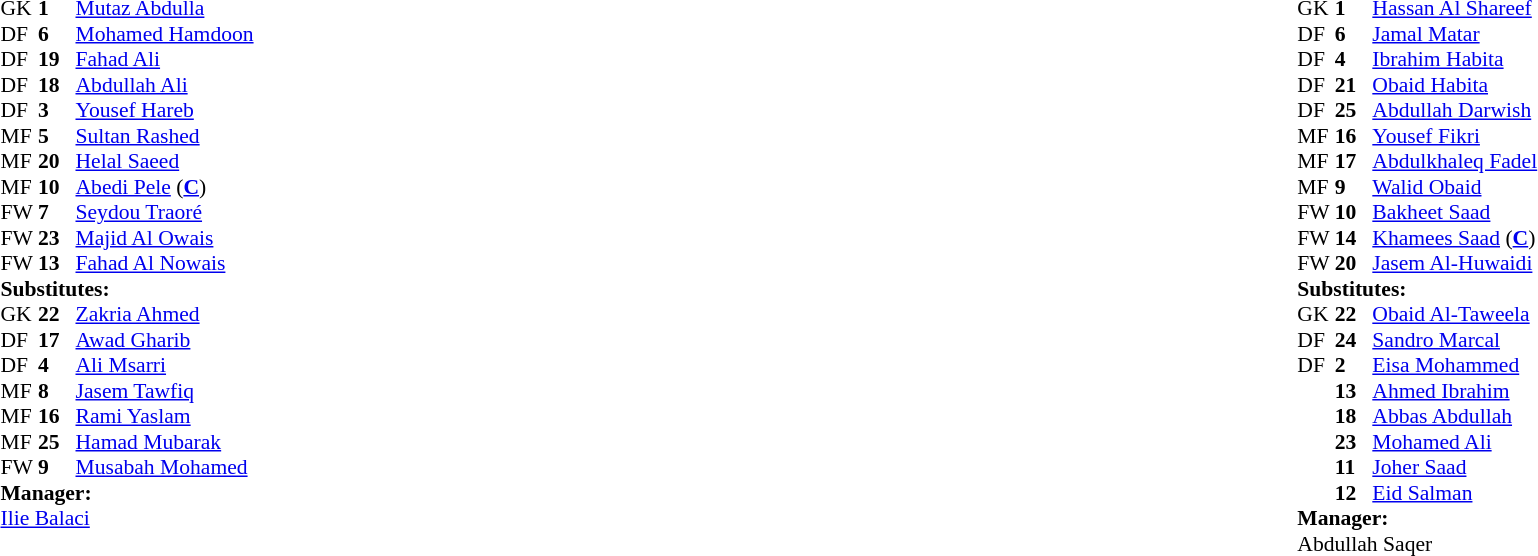<table width="100%">
<tr>
<td valign="top" width="50%"><br><table style="font-size: 90%" cellspacing="0" cellpadding="0">
<tr>
</tr>
<tr>
<th width="25"></th>
<th width="25"></th>
</tr>
<tr>
<td>GK</td>
<td><strong>1</strong></td>
<td> <a href='#'>Mutaz Abdulla</a></td>
</tr>
<tr>
<td>DF</td>
<td><strong>6</strong></td>
<td> <a href='#'>Mohamed Hamdoon</a></td>
</tr>
<tr>
<td>DF</td>
<td><strong>19</strong></td>
<td> <a href='#'>Fahad Ali</a>  </td>
</tr>
<tr>
<td>DF</td>
<td><strong>18</strong></td>
<td> <a href='#'>Abdullah Ali</a>   </td>
</tr>
<tr>
<td>DF</td>
<td><strong>3</strong></td>
<td> <a href='#'>Yousef Hareb</a>  </td>
</tr>
<tr>
<td>MF</td>
<td><strong>5</strong></td>
<td> <a href='#'>Sultan Rashed</a></td>
</tr>
<tr>
<td>MF</td>
<td><strong>20</strong></td>
<td> <a href='#'>Helal Saeed</a></td>
</tr>
<tr>
<td>MF</td>
<td><strong>10</strong></td>
<td> <a href='#'>Abedi Pele</a>  (<strong><a href='#'>C</a></strong>)</td>
</tr>
<tr>
<td>FW</td>
<td><strong>7</strong></td>
<td> <a href='#'>Seydou Traoré</a></td>
</tr>
<tr>
<td>FW</td>
<td><strong>23</strong></td>
<td> <a href='#'>Majid Al Owais</a></td>
</tr>
<tr>
<td>FW</td>
<td><strong>13</strong></td>
<td> <a href='#'>Fahad Al Nowais</a>  </td>
</tr>
<tr>
<td colspan=3><strong>Substitutes:</strong></td>
</tr>
<tr>
<td>GK</td>
<td><strong>22</strong></td>
<td> <a href='#'>Zakria Ahmed</a></td>
<td></td>
<td></td>
</tr>
<tr>
<td>DF</td>
<td><strong>17</strong></td>
<td> <a href='#'>Awad Gharib</a></td>
<td></td>
<td></td>
</tr>
<tr>
<td>DF</td>
<td><strong>4</strong></td>
<td>  <a href='#'>Ali Msarri</a></td>
<td></td>
<td></td>
</tr>
<tr>
<td>MF</td>
<td><strong>8</strong></td>
<td> <a href='#'>Jasem Tawfiq</a></td>
<td></td>
<td></td>
</tr>
<tr>
<td>MF</td>
<td><strong>16</strong></td>
<td> <a href='#'>Rami Yaslam</a></td>
<td></td>
<td></td>
</tr>
<tr>
<td>MF</td>
<td><strong>25</strong></td>
<td> <a href='#'>Hamad Mubarak</a> </td>
</tr>
<tr>
<td>FW</td>
<td><strong>9</strong></td>
<td> <a href='#'>Musabah Mohamed</a></td>
<td></td>
<td></td>
</tr>
<tr>
<td colspan=3><strong>Manager:</strong></td>
</tr>
<tr>
<td colspan=4> <a href='#'>Ilie Balaci</a></td>
</tr>
</table>
</td>
<td valign="top" width="50%"><br><table style="font-size: 90%" cellspacing="0" cellpadding="0" align=center>
<tr>
<th width=25></th>
<th width=25></th>
</tr>
<tr>
<td>GK</td>
<td><strong>1</strong></td>
<td> <a href='#'>Hassan Al Shareef</a></td>
</tr>
<tr>
<td>DF</td>
<td><strong>6</strong></td>
<td> <a href='#'>Jamal Matar</a></td>
</tr>
<tr>
<td>DF</td>
<td><strong>4</strong></td>
<td> <a href='#'>Ibrahim Habita</a></td>
</tr>
<tr>
<td>DF</td>
<td><strong>21</strong></td>
<td> <a href='#'>Obaid Habita</a> </td>
</tr>
<tr>
<td>DF</td>
<td><strong>25</strong></td>
<td> <a href='#'>Abdullah Darwish</a> </td>
</tr>
<tr>
<td>MF</td>
<td><strong>16</strong></td>
<td> <a href='#'>Yousef Fikri</a></td>
</tr>
<tr>
<td>MF</td>
<td><strong>17</strong></td>
<td> <a href='#'>Abdulkhaleq Fadel</a>  </td>
</tr>
<tr>
<td>MF</td>
<td><strong>9</strong></td>
<td> <a href='#'>Walid Obaid</a> </td>
</tr>
<tr>
<td>FW</td>
<td><strong>10</strong></td>
<td> <a href='#'>Bakheet Saad</a></td>
</tr>
<tr>
<td>FW</td>
<td><strong>14</strong></td>
<td> <a href='#'>Khamees Saad</a>  (<strong><a href='#'>C</a></strong>)</td>
</tr>
<tr>
<td>FW</td>
<td><strong>20</strong></td>
<td> <a href='#'>Jasem Al-Huwaidi</a>  </td>
</tr>
<tr>
<td colspan=3><strong>Substitutes:</strong></td>
</tr>
<tr>
<td>GK</td>
<td><strong>22</strong></td>
<td> <a href='#'>Obaid Al-Taweela</a></td>
<td></td>
<td></td>
</tr>
<tr>
<td>DF</td>
<td><strong>24</strong></td>
<td> <a href='#'>Sandro Marcal</a></td>
<td></td>
<td></td>
</tr>
<tr>
<td>DF</td>
<td><strong>2</strong></td>
<td> <a href='#'>Eisa Mohammed</a></td>
<td></td>
<td></td>
</tr>
<tr>
<td></td>
<td><strong>13</strong></td>
<td> <a href='#'>Ahmed Ibrahim</a></td>
<td></td>
<td></td>
</tr>
<tr>
<td></td>
<td><strong>18</strong></td>
<td> <a href='#'>Abbas Abdullah</a></td>
<td></td>
<td></td>
</tr>
<tr>
<td></td>
<td><strong>23</strong></td>
<td> <a href='#'>Mohamed Ali</a></td>
<td></td>
<td></td>
</tr>
<tr>
<td></td>
<td><strong>11</strong></td>
<td> <a href='#'>Joher Saad</a></td>
<td></td>
<td></td>
</tr>
<tr>
<td></td>
<td><strong>12</strong></td>
<td> <a href='#'>Eid Salman</a></td>
<td></td>
<td></td>
</tr>
<tr>
<td colspan=3><strong>Manager:</strong></td>
</tr>
<tr>
<td colspan=4> Abdullah Saqer</td>
</tr>
</table>
</td>
</tr>
</table>
